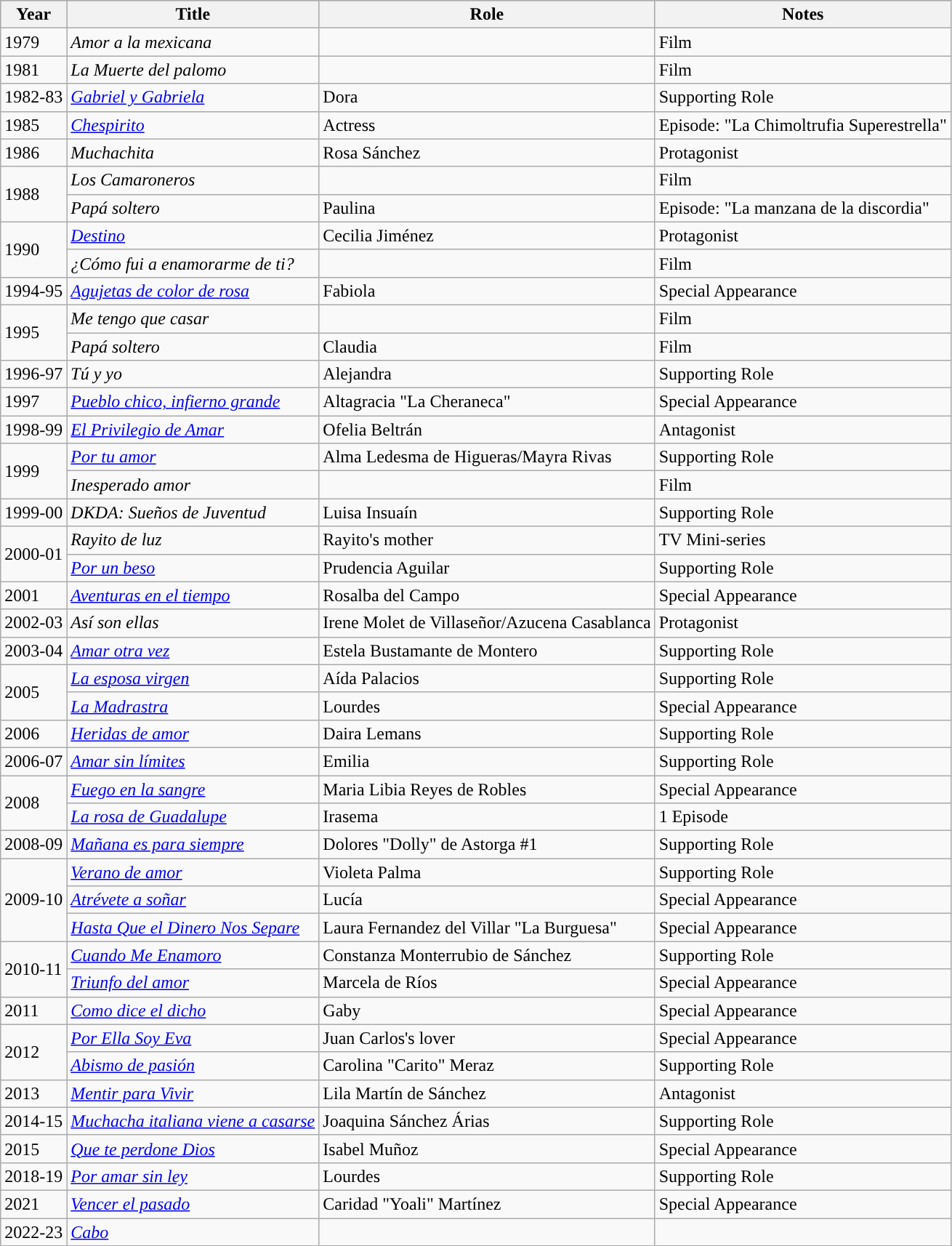<table class="wikitable">
<tr style="background:#b0c4de;">
<th>Year</th>
<th>Title</th>
<th>Role</th>
<th>Notes</th>
</tr>
<tr>
<td>1979</td>
<td><em>Amor a la mexicana</em></td>
<td></td>
<td>Film</td>
</tr>
<tr>
<td>1981</td>
<td><em>La Muerte del palomo</em></td>
<td></td>
<td>Film</td>
</tr>
<tr>
<td>1982-83</td>
<td><em><a href='#'>Gabriel y Gabriela</a></em></td>
<td>Dora</td>
<td>Supporting Role</td>
</tr>
<tr>
<td>1985</td>
<td><em><a href='#'>Chespirito</a></em></td>
<td>Actress</td>
<td>Episode: "La Chimoltrufia Superestrella"</td>
</tr>
<tr>
<td>1986</td>
<td><em>Muchachita</em></td>
<td>Rosa Sánchez</td>
<td>Protagonist</td>
</tr>
<tr>
<td rowspan=2>1988</td>
<td><em>Los Camaroneros</em></td>
<td></td>
<td>Film</td>
</tr>
<tr>
<td><em>Papá soltero</em></td>
<td>Paulina</td>
<td>Episode: "La manzana de la discordia"</td>
</tr>
<tr>
<td rowspan=2>1990</td>
<td><em><a href='#'>Destino</a></em></td>
<td>Cecilia Jiménez</td>
<td>Protagonist</td>
</tr>
<tr>
<td><em>¿Cómo fui a enamorarme de ti?</em></td>
<td></td>
<td>Film</td>
</tr>
<tr>
<td>1994-95</td>
<td><em><a href='#'>Agujetas de color de rosa</a></em></td>
<td>Fabiola</td>
<td>Special Appearance</td>
</tr>
<tr>
<td rowspan=2>1995</td>
<td><em>Me tengo que casar</em></td>
<td></td>
<td>Film</td>
</tr>
<tr>
<td><em>Papá soltero</em></td>
<td>Claudia</td>
<td>Film</td>
</tr>
<tr>
<td>1996-97</td>
<td><em>Tú y yo</em></td>
<td>Alejandra</td>
<td>Supporting Role</td>
</tr>
<tr>
<td>1997</td>
<td><em><a href='#'>Pueblo chico, infierno grande</a></em></td>
<td>Altagracia "La Cheraneca"</td>
<td>Special Appearance</td>
</tr>
<tr>
<td>1998-99</td>
<td><em><a href='#'>El Privilegio de Amar</a></em></td>
<td>Ofelia Beltrán</td>
<td>Antagonist</td>
</tr>
<tr>
<td rowspan=2>1999</td>
<td><em><a href='#'>Por tu amor</a></em></td>
<td>Alma Ledesma de Higueras/Mayra Rivas</td>
<td>Supporting Role</td>
</tr>
<tr>
<td><em>Inesperado amor </em></td>
<td></td>
<td>Film</td>
</tr>
<tr>
<td>1999-00</td>
<td><em>DKDA: Sueños de Juventud</em></td>
<td>Luisa Insuaín</td>
<td>Supporting Role</td>
</tr>
<tr>
<td rowspan=2>2000-01</td>
<td><em>Rayito de luz</em></td>
<td>Rayito's mother</td>
<td>TV Mini-series</td>
</tr>
<tr>
<td><em><a href='#'>Por un beso</a></em></td>
<td>Prudencia Aguilar</td>
<td>Supporting Role</td>
</tr>
<tr>
<td>2001</td>
<td><em><a href='#'>Aventuras en el tiempo</a></em></td>
<td>Rosalba del Campo</td>
<td>Special Appearance</td>
</tr>
<tr>
<td>2002-03</td>
<td><em>Así son ellas</em></td>
<td>Irene Molet de Villaseñor/Azucena Casablanca</td>
<td>Protagonist</td>
</tr>
<tr>
<td>2003-04</td>
<td><em><a href='#'>Amar otra vez</a></em></td>
<td>Estela Bustamante de Montero</td>
<td>Supporting Role</td>
</tr>
<tr>
<td rowspan=2>2005</td>
<td><em><a href='#'>La esposa virgen</a></em></td>
<td>Aída Palacios</td>
<td>Supporting Role</td>
</tr>
<tr>
<td><em><a href='#'>La Madrastra</a></em></td>
<td>Lourdes</td>
<td>Special Appearance</td>
</tr>
<tr>
<td>2006</td>
<td><em><a href='#'>Heridas de amor</a></em></td>
<td>Daira Lemans</td>
<td>Supporting Role</td>
</tr>
<tr>
<td>2006-07</td>
<td><em><a href='#'>Amar sin límites</a></em></td>
<td>Emilia</td>
<td>Supporting Role</td>
</tr>
<tr>
<td rowspan=2>2008</td>
<td><em><a href='#'>Fuego en la sangre</a></em></td>
<td>Maria Libia Reyes de Robles</td>
<td>Special Appearance</td>
</tr>
<tr>
<td><em><a href='#'>La rosa de Guadalupe</a></em></td>
<td>Irasema</td>
<td>1 Episode</td>
</tr>
<tr>
<td>2008-09</td>
<td><em><a href='#'>Mañana es para siempre</a></em></td>
<td>Dolores "Dolly" de Astorga #1</td>
<td>Supporting Role</td>
</tr>
<tr>
<td rowspan=3>2009-10</td>
<td><em><a href='#'>Verano de amor</a></em></td>
<td>Violeta Palma</td>
<td>Supporting Role</td>
</tr>
<tr>
<td><em><a href='#'>Atrévete a soñar</a></em></td>
<td>Lucía</td>
<td>Special Appearance</td>
</tr>
<tr>
<td><em><a href='#'>Hasta Que el Dinero Nos Separe</a></em></td>
<td>Laura Fernandez del Villar "La Burguesa"</td>
<td>Special Appearance</td>
</tr>
<tr>
<td rowspan=2>2010-11</td>
<td><em><a href='#'>Cuando Me Enamoro</a></em></td>
<td>Constanza Monterrubio de Sánchez</td>
<td>Supporting Role</td>
</tr>
<tr>
<td><em><a href='#'>Triunfo del amor</a></em></td>
<td>Marcela de Ríos</td>
<td>Special Appearance</td>
</tr>
<tr>
<td>2011</td>
<td><em><a href='#'>Como dice el dicho</a></em></td>
<td>Gaby</td>
<td>Special Appearance</td>
</tr>
<tr>
<td rowspan=2>2012</td>
<td><em><a href='#'>Por Ella Soy Eva</a></em></td>
<td>Juan Carlos's lover</td>
<td>Special Appearance</td>
</tr>
<tr>
<td><em><a href='#'>Abismo de pasión</a></em></td>
<td>Carolina "Carito" Meraz</td>
<td>Supporting Role</td>
</tr>
<tr>
<td>2013</td>
<td><em><a href='#'>Mentir para Vivir</a></em></td>
<td>Lila Martín de Sánchez</td>
<td>Antagonist</td>
</tr>
<tr>
<td>2014-15</td>
<td><em><a href='#'>Muchacha italiana viene a casarse</a></em></td>
<td>Joaquina Sánchez Árias</td>
<td>Supporting Role</td>
</tr>
<tr>
<td>2015</td>
<td><em><a href='#'>Que te perdone Dios</a></em></td>
<td>Isabel Muñoz</td>
<td>Special Appearance</td>
</tr>
<tr>
<td>2018-19</td>
<td><em><a href='#'>Por amar sin ley</a></em></td>
<td>Lourdes</td>
<td>Supporting Role</td>
</tr>
<tr>
<td>2021</td>
<td><em><a href='#'>Vencer el pasado</a></em></td>
<td>Caridad "Yoali" Martínez</td>
<td>Special Appearance</td>
</tr>
<tr>
<td>2022-23</td>
<td><em><a href='#'>Cabo</a></em></td>
<td></td>
<td></td>
</tr>
</table>
